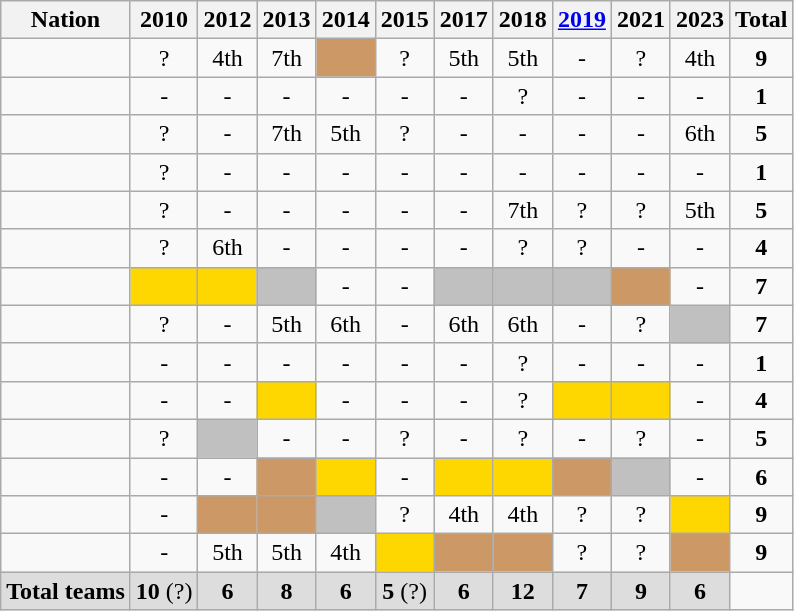<table class="wikitable sortable" style="text-align:center">
<tr>
<th>Nation</th>
<th>2010<br></th>
<th>2012<br></th>
<th>2013<br></th>
<th>2014<br></th>
<th>2015<br></th>
<th>2017<br></th>
<th>2018<br></th>
<th><a href='#'>2019</a><br></th>
<th>2021<br></th>
<th>2023<br></th>
<th>Total</th>
</tr>
<tr>
<td align=left></td>
<td>?</td>
<td>4th</td>
<td>7th</td>
<td bgcolor=cc9966></td>
<td>?</td>
<td>5th</td>
<td>5th</td>
<td>-</td>
<td>?</td>
<td>4th</td>
<td><strong>9</strong></td>
</tr>
<tr>
<td align=left></td>
<td>-</td>
<td>-</td>
<td>-</td>
<td>-</td>
<td>-</td>
<td>-</td>
<td>?</td>
<td>-</td>
<td>-</td>
<td>-</td>
<td><strong>1</strong></td>
</tr>
<tr>
<td align=left></td>
<td>?</td>
<td>-</td>
<td>7th</td>
<td>5th</td>
<td>?</td>
<td>-</td>
<td>-</td>
<td>-</td>
<td>-</td>
<td>6th</td>
<td><strong>5</strong></td>
</tr>
<tr>
<td align=left></td>
<td>?</td>
<td>-</td>
<td>-</td>
<td>-</td>
<td>-</td>
<td>-</td>
<td>-</td>
<td>-</td>
<td>-</td>
<td>-</td>
<td><strong>1</strong></td>
</tr>
<tr>
<td align=left></td>
<td>?</td>
<td>-</td>
<td>-</td>
<td>-</td>
<td>-</td>
<td>-</td>
<td>7th</td>
<td>?</td>
<td>?</td>
<td>5th</td>
<td><strong>5</strong></td>
</tr>
<tr>
<td align=left></td>
<td>?</td>
<td>6th</td>
<td>-</td>
<td>-</td>
<td>-</td>
<td>-</td>
<td>?</td>
<td>?</td>
<td>-</td>
<td>-</td>
<td><strong>4</strong></td>
</tr>
<tr>
<td align=left></td>
<td bgcolor=gold></td>
<td bgcolor=gold></td>
<td bgcolor=silver></td>
<td>-</td>
<td>-</td>
<td bgcolor=silver></td>
<td bgcolor=silver></td>
<td bgcolor=silver></td>
<td bgcolor=cc9966></td>
<td>-</td>
<td><strong>7</strong></td>
</tr>
<tr>
<td align=left></td>
<td>?</td>
<td>-</td>
<td>5th</td>
<td>6th</td>
<td>-</td>
<td>6th</td>
<td>6th</td>
<td>-</td>
<td>?</td>
<td bgcolor=silver></td>
<td><strong>7</strong></td>
</tr>
<tr>
<td align=left></td>
<td>-</td>
<td>-</td>
<td>-</td>
<td>-</td>
<td>-</td>
<td>-</td>
<td>?</td>
<td>-</td>
<td>-</td>
<td>-</td>
<td><strong>1</strong></td>
</tr>
<tr>
<td align=left></td>
<td>-</td>
<td>-</td>
<td bgcolor=gold></td>
<td>-</td>
<td>-</td>
<td>-</td>
<td>?</td>
<td bgcolor=gold></td>
<td bgcolor=gold></td>
<td>-</td>
<td><strong>4</strong></td>
</tr>
<tr>
<td align=left></td>
<td>?</td>
<td bgcolor=silver></td>
<td>-</td>
<td>-</td>
<td>?</td>
<td>-</td>
<td>?</td>
<td>-</td>
<td>?</td>
<td>-</td>
<td><strong>5</strong></td>
</tr>
<tr>
<td align=left></td>
<td>-</td>
<td>-</td>
<td bgcolor=cc9966></td>
<td bgcolor=gold></td>
<td>-</td>
<td bgcolor=gold></td>
<td bgcolor=gold></td>
<td bgcolor=cc9966></td>
<td bgcolor=silver></td>
<td>-</td>
<td><strong>6</strong></td>
</tr>
<tr>
<td align=left></td>
<td>-</td>
<td bgcolor=cc9966></td>
<td bgcolor=cc9966></td>
<td bgcolor=silver></td>
<td>?</td>
<td>4th</td>
<td>4th</td>
<td>?</td>
<td>?</td>
<td bgcolor=gold></td>
<td><strong>9</strong></td>
</tr>
<tr>
<td align=left></td>
<td>-</td>
<td>5th</td>
<td>5th</td>
<td>4th</td>
<td bgcolor=gold></td>
<td bgcolor=cc9966></td>
<td bgcolor=cc9966></td>
<td>?</td>
<td>?</td>
<td bgcolor=cc9966></td>
<td><strong>9</strong></td>
</tr>
<tr style="background:#ddd" class="unsortable">
<td align=left><strong>Total teams</strong></td>
<td><strong>10</strong> (?)</td>
<td><strong>6</strong></td>
<td><strong>8</strong></td>
<td><strong>6</strong></td>
<td><strong>5</strong> (?)</td>
<td><strong>6</strong></td>
<td><strong>12</strong></td>
<td><strong>7</strong></td>
<td><strong>9</strong></td>
<td><strong>6</strong></td>
</tr>
</table>
